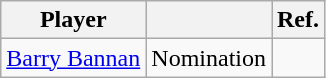<table class="wikitable" style="text-align:left">
<tr>
<th>Player</th>
<th></th>
<th>Ref.</th>
</tr>
<tr>
<td> <a href='#'>Barry Bannan</a></td>
<td>Nomination</td>
<td align="center"></td>
</tr>
</table>
